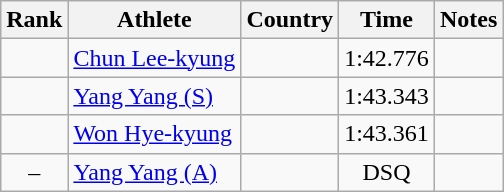<table class="wikitable" style="text-align:center">
<tr>
<th>Rank</th>
<th>Athlete</th>
<th>Country</th>
<th>Time</th>
<th>Notes</th>
</tr>
<tr>
<td></td>
<td align=left><a href='#'>Chun Lee-kyung</a></td>
<td align=left></td>
<td>1:42.776</td>
<td></td>
</tr>
<tr>
<td></td>
<td align=left><a href='#'>Yang Yang (S)</a></td>
<td align=left></td>
<td>1:43.343</td>
<td></td>
</tr>
<tr>
<td></td>
<td align=left><a href='#'>Won Hye-kyung</a></td>
<td align=left></td>
<td>1:43.361</td>
<td></td>
</tr>
<tr>
<td>–</td>
<td align=left><a href='#'>Yang Yang (A)</a></td>
<td align=left></td>
<td>DSQ</td>
<td></td>
</tr>
</table>
